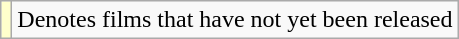<table class="wikitable">
<tr>
<td style="background:#ffc;"></td>
<td>Denotes films that have not yet been released</td>
</tr>
</table>
